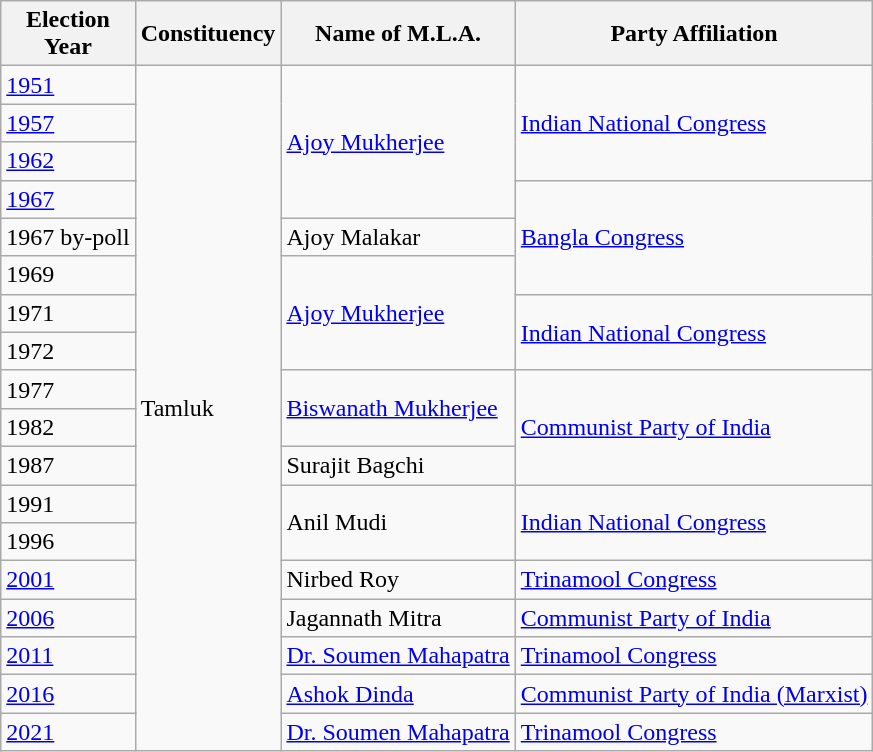<table class="wikitable sortable"ìÍĦĤĠčw>
<tr>
<th>Election<br> Year</th>
<th>Constituency</th>
<th>Name of M.L.A.</th>
<th>Party Affiliation</th>
</tr>
<tr>
<td><a href='#'>1951</a></td>
<td rowspan=18>Tamluk</td>
<td rowspan=4><a href='#'>Ajoy Mukherjee</a></td>
<td rowspan=3><a href='#'>Indian National Congress</a></td>
</tr>
<tr>
<td><a href='#'>1957</a></td>
</tr>
<tr>
<td><a href='#'>1962</a></td>
</tr>
<tr>
<td><a href='#'>1967</a></td>
<td rowspan=3><a href='#'>Bangla Congress</a></td>
</tr>
<tr>
<td>1967 by-poll</td>
<td>Ajoy Malakar</td>
</tr>
<tr>
<td>1969</td>
<td rowspan=3><a href='#'>Ajoy Mukherjee</a></td>
</tr>
<tr>
<td>1971</td>
<td rowspan=2><a href='#'>Indian National Congress</a></td>
</tr>
<tr>
<td>1972</td>
</tr>
<tr>
<td>1977</td>
<td rowspan=2><a href='#'>Biswanath Mukherjee</a></td>
<td rowspan=3><a href='#'>Communist Party of India</a></td>
</tr>
<tr>
<td>1982</td>
</tr>
<tr>
<td>1987</td>
<td>Surajit Bagchi</td>
</tr>
<tr>
<td>1991</td>
<td rowspan=2>Anil Mudi</td>
<td rowspan=2><a href='#'>Indian National Congress</a></td>
</tr>
<tr>
<td>1996</td>
</tr>
<tr>
<td><a href='#'>2001</a></td>
<td>Nirbed Roy</td>
<td><a href='#'>Trinamool Congress</a></td>
</tr>
<tr>
<td><a href='#'>2006</a></td>
<td>Jagannath Mitra</td>
<td><a href='#'>Communist Party of India</a></td>
</tr>
<tr>
<td><a href='#'>2011</a></td>
<td><a href='#'>Dr. Soumen Mahapatra</a></td>
<td><a href='#'>Trinamool Congress</a></td>
</tr>
<tr>
<td><a href='#'>2016</a></td>
<td><a href='#'>Ashok Dinda</a></td>
<td><a href='#'>Communist Party of India (Marxist)</a></td>
</tr>
<tr>
<td><a href='#'>2021</a></td>
<td><a href='#'>Dr. Soumen Mahapatra</a></td>
<td><a href='#'>Trinamool Congress</a></td>
</tr>
</table>
